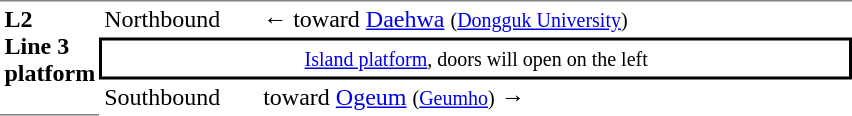<table table border=0 cellspacing=0 cellpadding=3>
<tr>
<td style="border-top:solid 1px gray;border-bottom:solid 1px gray;" width=50 rowspan=10 valign=top><strong>L2<br>Line 3 platform</strong></td>
<td style="border-bottom:solid 0px gray;border-top:solid 1px gray;" width=100>Northbound</td>
<td style="border-bottom:solid 0px gray;border-top:solid 1px gray;" width=390>←  toward <a href='#'>Daehwa</a> <small>(<a href='#'>Dongguk University</a>)</small></td>
</tr>
<tr>
<td style="border-top:solid 2px black;border-right:solid 2px black;border-left:solid 2px black;border-bottom:solid 2px black;text-align:center;" colspan=2><small><a href='#'>Island platform</a>, doors will open on the left</small></td>
</tr>
<tr>
<td>Southbound</td>
<td>  toward <a href='#'>Ogeum</a> <small>(<a href='#'>Geumho</a>)</small> →</td>
</tr>
</table>
